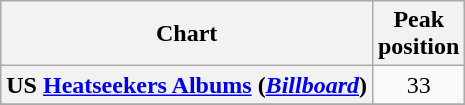<table class="wikitable plainrowheaders sortable" style="text-align:center;" border="1">
<tr>
<th scope="col">Chart</th>
<th scope="col">Peak<br>position</th>
</tr>
<tr>
<th scope="row">US <a href='#'>Heatseekers Albums</a> (<em><a href='#'>Billboard</a></em>)</th>
<td>33</td>
</tr>
<tr>
</tr>
</table>
